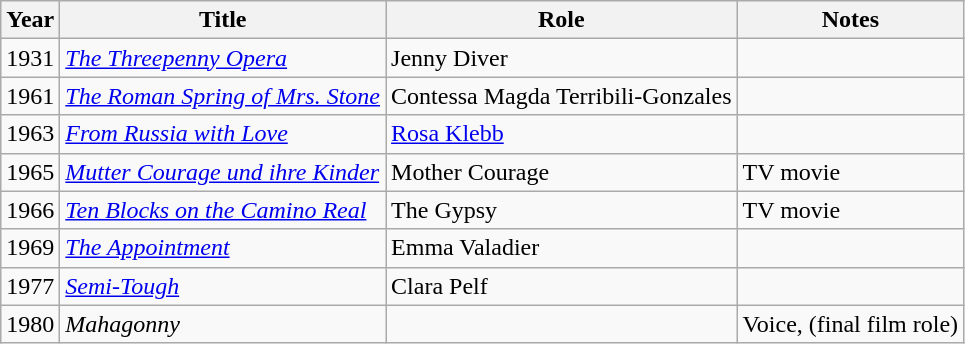<table class="wikitable">
<tr>
<th>Year</th>
<th>Title</th>
<th>Role</th>
<th>Notes</th>
</tr>
<tr>
<td>1931</td>
<td><em><a href='#'>The Threepenny Opera</a></em></td>
<td>Jenny Diver</td>
<td></td>
</tr>
<tr>
<td>1961</td>
<td><em><a href='#'>The Roman Spring of Mrs. Stone</a></em></td>
<td>Contessa Magda Terribili-Gonzales</td>
<td></td>
</tr>
<tr>
<td>1963</td>
<td><em><a href='#'>From Russia with Love</a></em></td>
<td><a href='#'>Rosa Klebb</a></td>
<td></td>
</tr>
<tr>
<td>1965</td>
<td><em><a href='#'>Mutter Courage und ihre Kinder</a></em></td>
<td>Mother Courage</td>
<td>TV movie</td>
</tr>
<tr>
<td>1966</td>
<td><em><a href='#'>Ten Blocks on the Camino Real</a></em></td>
<td>The Gypsy</td>
<td>TV movie</td>
</tr>
<tr>
<td>1969</td>
<td><em><a href='#'>The Appointment</a></em></td>
<td>Emma Valadier</td>
<td></td>
</tr>
<tr>
<td>1977</td>
<td><em><a href='#'>Semi-Tough</a></em></td>
<td>Clara Pelf</td>
<td></td>
</tr>
<tr>
<td>1980</td>
<td><em>Mahagonny</em></td>
<td></td>
<td>Voice, (final film role)</td>
</tr>
</table>
